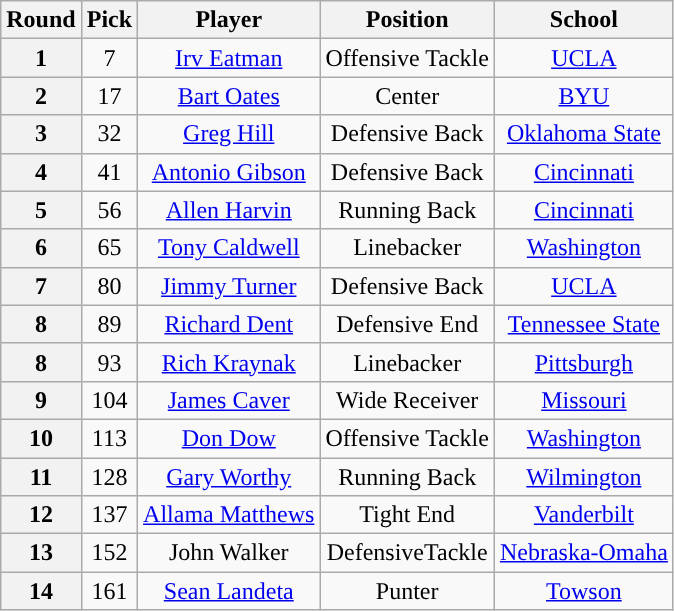<table class="wikitable sortable sortable">
<tr>
<th>Round</th>
<th>Pick</th>
<th>Player</th>
<th>Position</th>
<th>School</th>
</tr>
<tr>
<th>1</th>
<td align=center>7</td>
<td align=center><a href='#'>Irv Eatman</a></td>
<td align=center>Offensive Tackle</td>
<td align=center><a href='#'>UCLA</a></td>
</tr>
<tr>
<th>2</th>
<td align=center>17</td>
<td align=center><a href='#'>Bart Oates</a></td>
<td align=center>Center</td>
<td align=center><a href='#'>BYU</a></td>
</tr>
<tr>
<th>3</th>
<td align=center>32</td>
<td align=center><a href='#'>Greg Hill</a></td>
<td align=center>Defensive Back</td>
<td align=center><a href='#'>Oklahoma State</a></td>
</tr>
<tr>
<th>4</th>
<td align=center>41</td>
<td align=center><a href='#'>Antonio Gibson</a></td>
<td align=center>Defensive Back</td>
<td align=center><a href='#'>Cincinnati</a></td>
</tr>
<tr>
<th>5</th>
<td align=center>56</td>
<td align=center><a href='#'>Allen Harvin</a></td>
<td align=center>Running Back</td>
<td align=center><a href='#'>Cincinnati</a></td>
</tr>
<tr>
<th>6</th>
<td align=center>65</td>
<td align=center><a href='#'>Tony Caldwell</a></td>
<td align=center>Linebacker</td>
<td align=center><a href='#'>Washington</a></td>
</tr>
<tr>
<th>7</th>
<td align=center>80</td>
<td align=center><a href='#'>Jimmy Turner</a></td>
<td align=center>Defensive Back</td>
<td align=center><a href='#'>UCLA</a></td>
</tr>
<tr>
<th>8</th>
<td align=center>89</td>
<td align=center><a href='#'>Richard Dent</a></td>
<td align=center>Defensive End</td>
<td align=center><a href='#'>Tennessee State</a></td>
</tr>
<tr>
<th>8</th>
<td align=center>93</td>
<td align=center><a href='#'>Rich Kraynak</a></td>
<td align=center>Linebacker</td>
<td align=center><a href='#'>Pittsburgh</a></td>
</tr>
<tr>
<th>9</th>
<td align=center>104</td>
<td align=center><a href='#'>James Caver</a></td>
<td align=center>Wide Receiver</td>
<td align=center><a href='#'>Missouri</a></td>
</tr>
<tr>
<th>10</th>
<td align=center>113</td>
<td align=center><a href='#'>Don Dow</a></td>
<td align=center>Offensive Tackle</td>
<td align=center><a href='#'>Washington</a></td>
</tr>
<tr>
<th>11</th>
<td align=center>128</td>
<td align=center><a href='#'>Gary Worthy</a></td>
<td align=center>Running Back</td>
<td align=center><a href='#'>Wilmington</a></td>
</tr>
<tr>
<th>12</th>
<td align=center>137</td>
<td align=center><a href='#'>Allama Matthews</a></td>
<td align=center>Tight End</td>
<td align=center><a href='#'>Vanderbilt</a></td>
</tr>
<tr>
<th>13</th>
<td align=center>152</td>
<td align=center>John Walker</td>
<td align=center>DefensiveTackle</td>
<td align=center><a href='#'>Nebraska-Omaha</a></td>
</tr>
<tr>
<th>14</th>
<td align=center>161</td>
<td align=center><a href='#'>Sean Landeta</a></td>
<td align=center>Punter</td>
<td align=center><a href='#'>Towson</a></td>
</tr>
</table>
